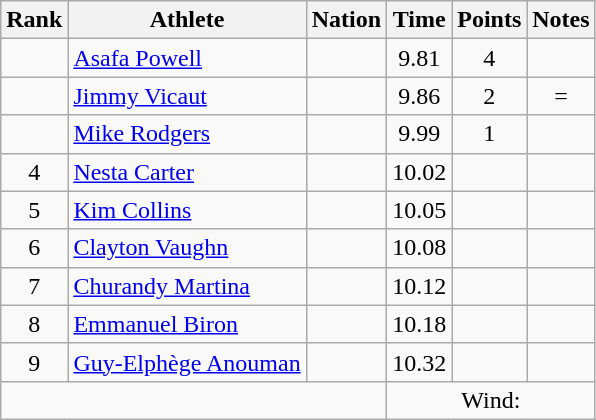<table class="wikitable mw-datatable sortable" style="text-align:center;">
<tr>
<th>Rank</th>
<th>Athlete</th>
<th>Nation</th>
<th>Time</th>
<th>Points</th>
<th>Notes</th>
</tr>
<tr>
<td></td>
<td align=left><a href='#'>Asafa Powell</a></td>
<td align=left></td>
<td>9.81</td>
<td>4</td>
<td></td>
</tr>
<tr>
<td></td>
<td align=left><a href='#'>Jimmy Vicaut</a></td>
<td align=left></td>
<td>9.86</td>
<td>2</td>
<td>=<strong></strong></td>
</tr>
<tr>
<td></td>
<td align=left><a href='#'>Mike Rodgers</a></td>
<td align=left></td>
<td>9.99</td>
<td>1</td>
<td></td>
</tr>
<tr>
<td>4</td>
<td align=left><a href='#'>Nesta Carter</a></td>
<td align=left></td>
<td>10.02</td>
<td></td>
<td></td>
</tr>
<tr>
<td>5</td>
<td align=left><a href='#'>Kim Collins</a></td>
<td align=left></td>
<td>10.05</td>
<td></td>
<td></td>
</tr>
<tr>
<td>6</td>
<td align=left><a href='#'>Clayton Vaughn</a></td>
<td align=left></td>
<td>10.08</td>
<td></td>
<td></td>
</tr>
<tr>
<td>7</td>
<td align=left><a href='#'>Churandy Martina</a></td>
<td align=left></td>
<td>10.12</td>
<td></td>
<td></td>
</tr>
<tr>
<td>8</td>
<td align=left><a href='#'>Emmanuel Biron</a></td>
<td align=left></td>
<td>10.18</td>
<td></td>
<td></td>
</tr>
<tr>
<td>9</td>
<td align=left><a href='#'>Guy-Elphège Anouman</a></td>
<td align=left></td>
<td>10.32</td>
<td></td>
<td></td>
</tr>
<tr class="sortbottom">
<td colspan=3></td>
<td colspan=3>Wind: </td>
</tr>
</table>
